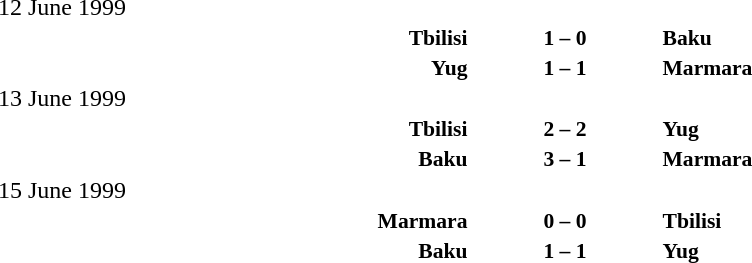<table width=100% cellspacing=1>
<tr>
<th width=25%></th>
<th width=10%></th>
<th></th>
</tr>
<tr>
<td>12 June 1999</td>
</tr>
<tr style=font-size:90%>
<td align=right><strong>Tbilisi</strong></td>
<td align=center><strong>1 – 0</strong></td>
<td><strong>Baku</strong></td>
</tr>
<tr style=font-size:90%>
<td align=right><strong>Yug</strong></td>
<td align=center><strong>1 – 1</strong></td>
<td><strong>Marmara</strong></td>
</tr>
<tr>
<td>13 June 1999</td>
</tr>
<tr style=font-size:90%>
<td align=right><strong>Tbilisi</strong></td>
<td align=center><strong>2 – 2</strong></td>
<td><strong>Yug</strong></td>
</tr>
<tr style=font-size:90%>
<td align=right><strong>Baku</strong></td>
<td align=center><strong>3 – 1</strong></td>
<td><strong>Marmara</strong></td>
</tr>
<tr>
<td>15 June 1999</td>
</tr>
<tr style=font-size:90%>
<td align=right><strong>Marmara</strong></td>
<td align=center><strong>0 – 0</strong></td>
<td><strong>Tbilisi</strong></td>
</tr>
<tr style=font-size:90%>
<td align=right><strong>Baku</strong></td>
<td align=center><strong>1 – 1</strong></td>
<td><strong>Yug</strong></td>
</tr>
</table>
